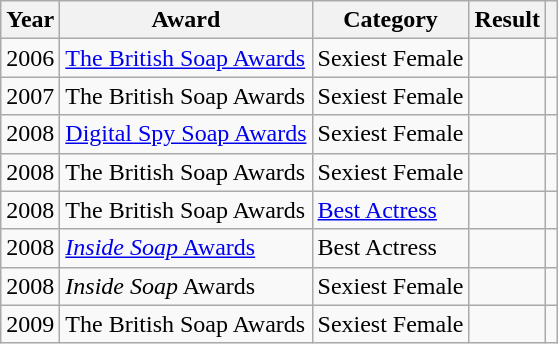<table class="wikitable sortable">
<tr>
<th>Year</th>
<th>Award</th>
<th>Category</th>
<th>Result</th>
<th scope=col class=unsortable></th>
</tr>
<tr>
<td>2006</td>
<td><a href='#'>The British Soap Awards</a></td>
<td>Sexiest Female</td>
<td></td>
<td align="center"></td>
</tr>
<tr>
<td>2007</td>
<td>The British Soap Awards</td>
<td>Sexiest Female</td>
<td></td>
<td align="center"></td>
</tr>
<tr>
<td>2008</td>
<td><a href='#'>Digital Spy Soap Awards</a></td>
<td>Sexiest Female</td>
<td></td>
<td align="center"></td>
</tr>
<tr>
<td>2008</td>
<td>The British Soap Awards</td>
<td>Sexiest Female</td>
<td></td>
<td align="center"></td>
</tr>
<tr>
<td>2008</td>
<td>The British Soap Awards</td>
<td><a href='#'>Best Actress</a></td>
<td></td>
<td align="center"></td>
</tr>
<tr>
<td>2008</td>
<td><a href='#'><em>Inside Soap</em> Awards</a></td>
<td>Best Actress</td>
<td></td>
<td align="center"></td>
</tr>
<tr>
<td>2008</td>
<td><em>Inside Soap</em> Awards</td>
<td>Sexiest Female</td>
<td></td>
<td align="center"></td>
</tr>
<tr>
<td>2009</td>
<td>The British Soap Awards</td>
<td>Sexiest Female</td>
<td></td>
<td align="center"></td>
</tr>
</table>
